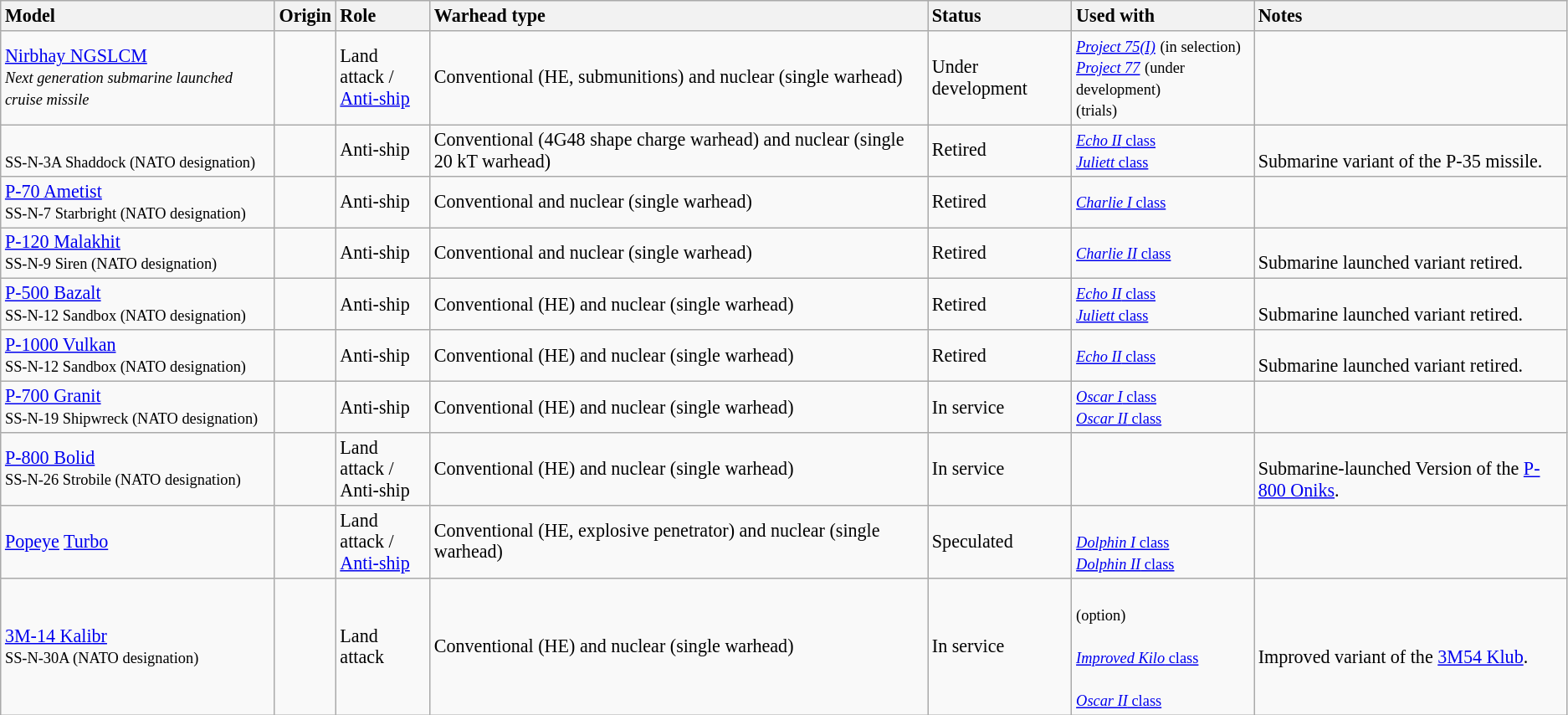<table class="wikitable sortable" style="font-size: 92%;">
<tr>
<th style="text-align: left">Model</th>
<th style="text-align: left">Origin</th>
<th style="text-align: left">Role</th>
<th style="text-align: left">Warhead type</th>
<th style="text-align: left">Status</th>
<th style="text-align: left">Used with</th>
<th style="text-align: left">Notes</th>
</tr>
<tr>
<td><a href='#'>Nirbhay NGSLCM</a><br><small><em>Next generation submarine launched cruise missile</em></small></td>
<td></td>
<td>Land attack /<br><a href='#'>Anti-ship</a></td>
<td>Conventional (HE, submunitions) and nuclear (single warhead)</td>
<td>Under development</td>
<td><a href='#'><em><small>Project 75(I)</small></em></a> <small>(in selection)</small><br><a href='#'><small><em>Project 77</em></small></a> <small>(under development)</small><br><small> (trials)</small></td>
<td></td>
</tr>
<tr>
<td><br><small>SS-N-3A Shaddock (NATO designation)</small></td>
<td></td>
<td>Anti-ship</td>
<td>Conventional (4G48 shape charge warhead) and nuclear (single 20 kT warhead)</td>
<td>Retired</td>
<td><a href='#'><small><em>Echo II</em> class</small></a><br><a href='#'><small><em>Juliett</em> class</small></a></td>
<td><br>Submarine variant of the P-35 missile.</td>
</tr>
<tr>
<td><a href='#'>P-70 Ametist</a><br><small>SS-N-7 Starbright (NATO designation)</small></td>
<td></td>
<td>Anti-ship</td>
<td>Conventional and nuclear (single warhead)</td>
<td>Retired</td>
<td><a href='#'><small><em>Charlie I</em> class</small></a></td>
<td></td>
</tr>
<tr>
<td><a href='#'>P-120 Malakhit</a><br><small>SS-N-9 Siren (NATO designation)</small></td>
<td></td>
<td>Anti-ship</td>
<td>Conventional and nuclear (single warhead)</td>
<td>Retired</td>
<td><a href='#'><small><em>Charlie II</em> class</small></a></td>
<td><br>Submarine launched variant retired.</td>
</tr>
<tr>
<td><a href='#'>P-500 Bazalt</a><br><small>SS-N-12 Sandbox (NATO designation)</small></td>
<td></td>
<td>Anti-ship</td>
<td>Conventional (HE) and nuclear (single warhead)</td>
<td>Retired</td>
<td><a href='#'><small><em>Echo II</em> class</small></a><br><a href='#'><small><em>Juliett</em> class</small></a></td>
<td><br>Submarine launched variant retired.</td>
</tr>
<tr>
<td><a href='#'>P-1000 Vulkan</a><br><small>SS-N-12 Sandbox (NATO designation)</small></td>
<td></td>
<td>Anti-ship</td>
<td>Conventional (HE) and nuclear (single warhead)</td>
<td>Retired</td>
<td><a href='#'><small><em>Echo II</em> class</small></a></td>
<td><br>Submarine launched variant retired.</td>
</tr>
<tr>
<td><a href='#'>P-700 Granit</a><br><small>SS-N-19 Shipwreck (NATO designation)</small></td>
<td></td>
<td>Anti-ship</td>
<td>Conventional (HE) and nuclear (single warhead)</td>
<td>In service</td>
<td><small><a href='#'><em>Oscar I</em> class</a></small><br><small><a href='#'><em>Oscar II</em> class</a></small></td>
<td></td>
</tr>
<tr>
<td><a href='#'>P-800 Bolid</a><br><small>SS-N-26 Strobile (NATO designation)</small></td>
<td></td>
<td>Land attack /<br>Anti-ship</td>
<td>Conventional (HE) and nuclear (single warhead)</td>
<td>In service</td>
<td><small></small></td>
<td><br>Submarine-launched Version of the <a href='#'>P-800 Oniks</a>.</td>
</tr>
<tr>
<td><a href='#'>Popeye</a> <a href='#'>Turbo</a></td>
<td></td>
<td>Land attack /<br><a href='#'>Anti-ship</a></td>
<td>Conventional (HE, explosive penetrator) and nuclear (single warhead)</td>
<td>Speculated</td>
<td><small></small><br><a href='#'><small><em>Dolphin I</em> class</small></a><br><a href='#'><small><em>Dolphin II</em> class</small></a></td>
<td></td>
</tr>
<tr>
<td><a href='#'>3M-14 Kalibr</a><br><small>SS-N-30A (NATO designation)</small></td>
<td></td>
<td>Land attack</td>
<td>Conventional (HE) and nuclear (single warhead)</td>
<td>In service</td>
<td><small></small><br><small> (option)</small><br><small></small><br><small><a href='#'><em>Improved Kilo</em> class</a></small><br><small></small><br><a href='#'><small><em>Oscar II</em> class</small></a><br><small></small></td>
<td><br>Improved variant of the <a href='#'>3M54 Klub</a>.</td>
</tr>
</table>
